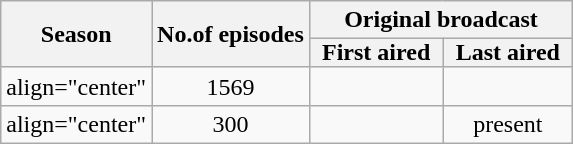<table class="wikitable" style="text-align:center">
<tr>
<th style="padding: 0 8px" rowspan="2">Season</th>
<th rowspan="2">No.of episodes</th>
<th colspan="2">Original broadcast</th>
</tr>
<tr>
<th style="padding: 0 8px">First aired</th>
<th style="padding: 0 8px">Last aired</th>
</tr>
<tr>
<td>align="center" </td>
<td style="text-align:center;">1569</td>
<td style="text-align:center;"></td>
<td style="text-align:center;"></td>
</tr>
<tr>
<td>align="center" </td>
<td style="text-align:center;">300</td>
<td style="text-align:center;"></td>
<td>present</td>
</tr>
</table>
